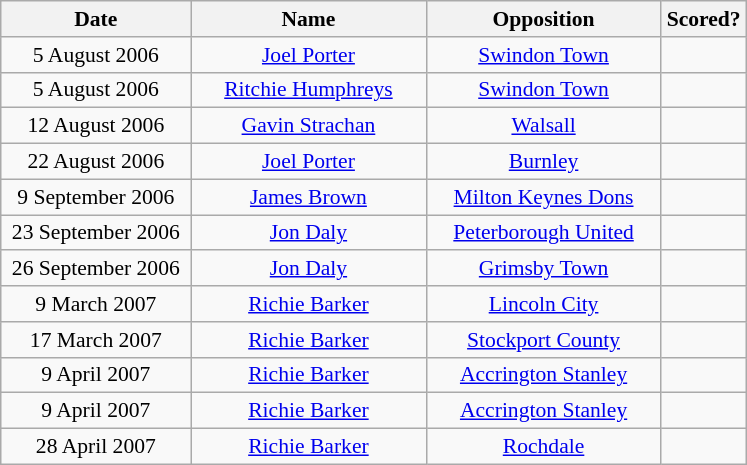<table class="wikitable" style="text-align:center; font-size:90%; ">
<tr>
<th width=120>Date</th>
<th width=150>Name</th>
<th width=150>Opposition</th>
<th width=50>Scored?</th>
</tr>
<tr>
<td>5 August 2006</td>
<td><a href='#'>Joel Porter</a></td>
<td><a href='#'>Swindon Town</a></td>
<td></td>
</tr>
<tr>
<td>5 August 2006</td>
<td><a href='#'>Ritchie Humphreys</a></td>
<td><a href='#'>Swindon Town</a></td>
<td></td>
</tr>
<tr>
<td>12 August 2006</td>
<td><a href='#'>Gavin Strachan</a></td>
<td><a href='#'>Walsall</a></td>
<td></td>
</tr>
<tr>
<td>22 August 2006</td>
<td><a href='#'>Joel Porter</a></td>
<td><a href='#'>Burnley</a></td>
<td></td>
</tr>
<tr>
<td>9 September 2006</td>
<td><a href='#'>James Brown</a></td>
<td><a href='#'>Milton Keynes Dons</a></td>
<td></td>
</tr>
<tr>
<td>23 September 2006</td>
<td><a href='#'>Jon Daly</a></td>
<td><a href='#'>Peterborough United</a></td>
<td></td>
</tr>
<tr>
<td>26 September 2006</td>
<td><a href='#'>Jon Daly</a></td>
<td><a href='#'>Grimsby Town</a></td>
<td></td>
</tr>
<tr>
<td>9 March 2007</td>
<td><a href='#'>Richie Barker</a></td>
<td><a href='#'>Lincoln City</a></td>
<td></td>
</tr>
<tr>
<td>17 March 2007</td>
<td><a href='#'>Richie Barker</a></td>
<td><a href='#'>Stockport County</a></td>
<td></td>
</tr>
<tr>
<td>9 April 2007</td>
<td><a href='#'>Richie Barker</a></td>
<td><a href='#'>Accrington Stanley</a></td>
<td></td>
</tr>
<tr>
<td>9 April 2007</td>
<td><a href='#'>Richie Barker</a></td>
<td><a href='#'>Accrington Stanley</a></td>
<td></td>
</tr>
<tr>
<td>28 April 2007</td>
<td><a href='#'>Richie Barker</a></td>
<td><a href='#'>Rochdale</a></td>
<td></td>
</tr>
</table>
